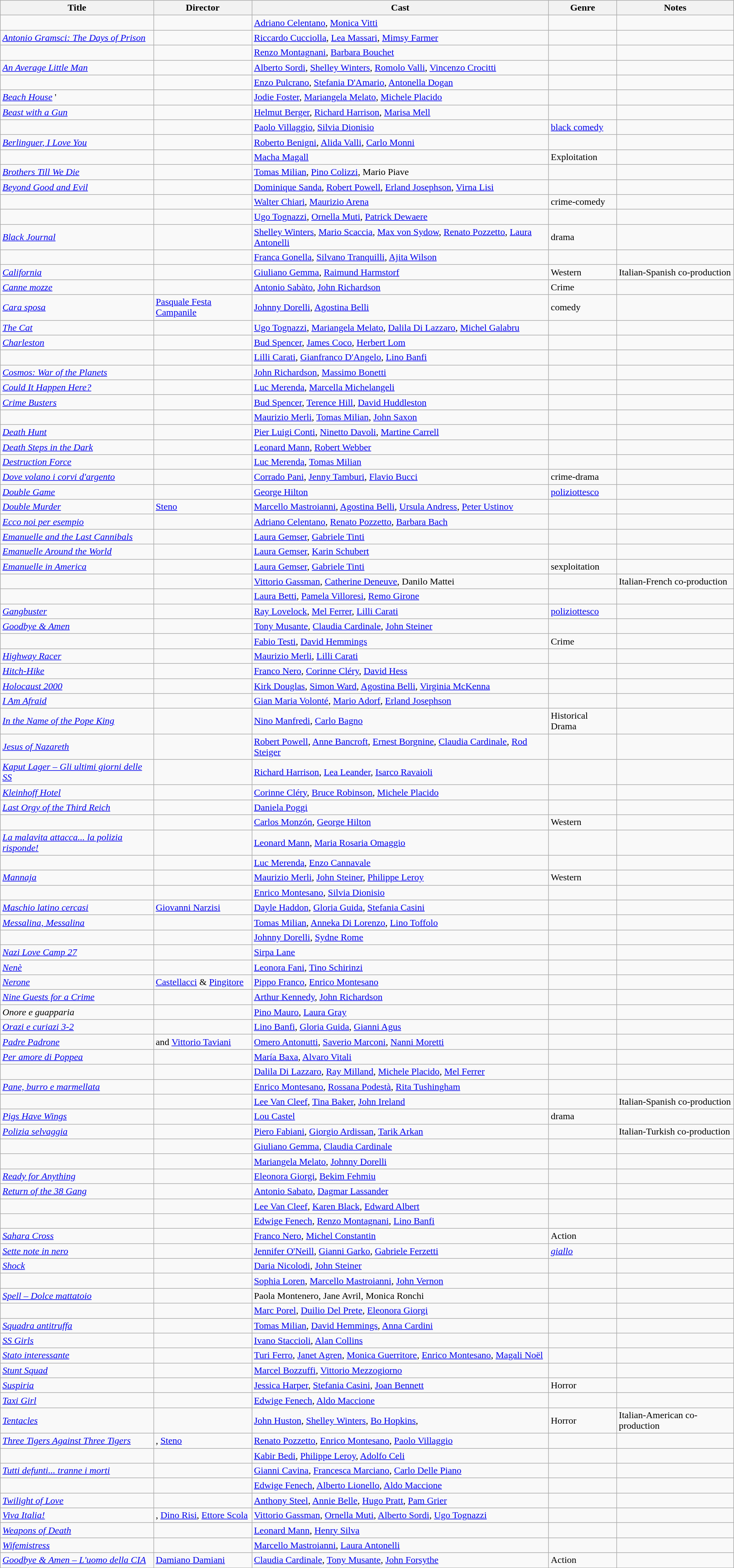<table class="wikitable sortable">
<tr>
<th scope="col">Title</th>
<th scope="col">Director</th>
<th scope="col" class="unsortable">Cast</th>
<th scope="col">Genre</th>
<th scope="col">Notes</th>
</tr>
<tr>
<td></td>
<td></td>
<td><a href='#'>Adriano Celentano</a>, <a href='#'>Monica Vitti</a></td>
<td></td>
<td></td>
</tr>
<tr>
<td><em><a href='#'>Antonio Gramsci: The Days of Prison</a></em></td>
<td></td>
<td><a href='#'>Riccardo Cucciolla</a>, <a href='#'>Lea Massari</a>, <a href='#'>Mimsy Farmer</a></td>
<td></td>
<td></td>
</tr>
<tr>
<td></td>
<td></td>
<td><a href='#'>Renzo Montagnani</a>, <a href='#'>Barbara Bouchet</a></td>
<td></td>
<td></td>
</tr>
<tr>
<td><em><a href='#'>An Average Little Man</a></em></td>
<td></td>
<td><a href='#'>Alberto Sordi</a>, <a href='#'>Shelley Winters</a>, <a href='#'>Romolo Valli</a>, <a href='#'>Vincenzo Crocitti</a></td>
<td></td>
<td></td>
</tr>
<tr>
<td></td>
<td></td>
<td><a href='#'>Enzo Pulcrano</a>, <a href='#'>Stefania D'Amario</a>, <a href='#'>Antonella Dogan</a></td>
<td></td>
<td></td>
</tr>
<tr>
<td><em><a href='#'>Beach House</a></em>  '</td>
<td></td>
<td><a href='#'>Jodie Foster</a>, <a href='#'>Mariangela Melato</a>, <a href='#'>Michele Placido</a></td>
<td></td>
<td></td>
</tr>
<tr>
<td><em><a href='#'>Beast with a Gun</a></em></td>
<td></td>
<td><a href='#'>Helmut Berger</a>, <a href='#'>Richard Harrison</a>, <a href='#'>Marisa Mell</a></td>
<td></td>
<td></td>
</tr>
<tr>
<td></td>
<td></td>
<td><a href='#'>Paolo Villaggio</a>, <a href='#'>Silvia Dionisio</a></td>
<td><a href='#'>black comedy</a></td>
<td></td>
</tr>
<tr>
<td><em><a href='#'>Berlinguer, I Love You</a></em></td>
<td></td>
<td><a href='#'>Roberto Benigni</a>, <a href='#'>Alida Valli</a>, <a href='#'>Carlo Monni</a></td>
<td></td>
<td></td>
</tr>
<tr>
<td></td>
<td></td>
<td><a href='#'>Macha Magall</a></td>
<td>Exploitation</td>
<td></td>
</tr>
<tr>
<td><em><a href='#'>Brothers Till We Die</a></em></td>
<td></td>
<td><a href='#'>Tomas Milian</a>, <a href='#'>Pino Colizzi</a>, Mario Piave</td>
<td></td>
<td></td>
</tr>
<tr>
<td><em><a href='#'>Beyond Good and Evil</a></em></td>
<td></td>
<td><a href='#'>Dominique Sanda</a>, <a href='#'>Robert Powell</a>, <a href='#'>Erland Josephson</a>, <a href='#'>Virna Lisi</a></td>
<td></td>
<td></td>
</tr>
<tr>
<td></td>
<td></td>
<td><a href='#'>Walter Chiari</a>, <a href='#'>Maurizio Arena</a></td>
<td>crime-comedy</td>
<td></td>
</tr>
<tr>
<td></td>
<td></td>
<td><a href='#'>Ugo Tognazzi</a>, <a href='#'>Ornella Muti</a>, <a href='#'>Patrick Dewaere</a></td>
<td></td>
<td></td>
</tr>
<tr>
<td><em><a href='#'>Black Journal</a></em></td>
<td></td>
<td><a href='#'>Shelley Winters</a>, <a href='#'>Mario Scaccia</a>, <a href='#'>Max von Sydow</a>, <a href='#'>Renato Pozzetto</a>, <a href='#'>Laura Antonelli</a></td>
<td>drama</td>
<td></td>
</tr>
<tr>
<td></td>
<td></td>
<td><a href='#'>Franca Gonella</a>, <a href='#'>Silvano Tranquilli</a>, <a href='#'>Ajita Wilson</a></td>
<td></td>
<td></td>
</tr>
<tr>
<td><em><a href='#'>California</a></em></td>
<td></td>
<td><a href='#'>Giuliano Gemma</a>, <a href='#'>Raimund Harmstorf</a></td>
<td>Western</td>
<td>Italian-Spanish co-production</td>
</tr>
<tr>
<td><em><a href='#'>Canne mozze</a></em></td>
<td></td>
<td><a href='#'>Antonio Sabàto</a>, <a href='#'>John Richardson</a></td>
<td>Crime</td>
<td></td>
</tr>
<tr>
<td><em><a href='#'>Cara sposa</a></em></td>
<td><a href='#'>Pasquale Festa Campanile</a></td>
<td><a href='#'>Johnny Dorelli</a>, <a href='#'>Agostina Belli</a></td>
<td>comedy</td>
<td></td>
</tr>
<tr>
<td><em><a href='#'>The Cat</a></em></td>
<td></td>
<td><a href='#'>Ugo Tognazzi</a>, <a href='#'>Mariangela Melato</a>, <a href='#'>Dalila Di Lazzaro</a>, <a href='#'>Michel Galabru</a></td>
<td></td>
<td></td>
</tr>
<tr>
<td><em><a href='#'>Charleston</a></em></td>
<td></td>
<td><a href='#'>Bud Spencer</a>, <a href='#'>James Coco</a>, <a href='#'>Herbert Lom</a></td>
<td></td>
<td></td>
</tr>
<tr>
<td></td>
<td></td>
<td><a href='#'>Lilli Carati</a>, <a href='#'>Gianfranco D'Angelo</a>, <a href='#'>Lino Banfi</a></td>
<td></td>
<td></td>
</tr>
<tr>
<td><em><a href='#'>Cosmos: War of the Planets</a></em></td>
<td></td>
<td><a href='#'>John Richardson</a>, <a href='#'>Massimo Bonetti</a></td>
<td></td>
<td></td>
</tr>
<tr>
<td><em><a href='#'>Could It Happen Here?</a></em></td>
<td></td>
<td><a href='#'>Luc Merenda</a>, <a href='#'>Marcella Michelangeli</a></td>
<td></td>
<td></td>
</tr>
<tr>
<td><em><a href='#'>Crime Busters</a></em></td>
<td></td>
<td><a href='#'>Bud Spencer</a>, <a href='#'>Terence Hill</a>, <a href='#'>David Huddleston</a></td>
<td></td>
<td></td>
</tr>
<tr>
<td></td>
<td></td>
<td><a href='#'>Maurizio Merli</a>, <a href='#'>Tomas Milian</a>, <a href='#'>John Saxon</a></td>
<td></td>
<td></td>
</tr>
<tr>
<td><em><a href='#'>Death Hunt</a></em></td>
<td></td>
<td><a href='#'>Pier Luigi Conti</a>, <a href='#'>Ninetto Davoli</a>, <a href='#'>Martine Carrell</a></td>
<td></td>
<td></td>
</tr>
<tr>
<td><em><a href='#'>Death Steps in the Dark</a></em></td>
<td></td>
<td><a href='#'>Leonard Mann</a>, <a href='#'>Robert Webber</a></td>
<td></td>
<td></td>
</tr>
<tr>
<td><em><a href='#'>Destruction Force</a></em></td>
<td></td>
<td><a href='#'>Luc Merenda</a>, <a href='#'>Tomas Milian</a></td>
<td></td>
<td></td>
</tr>
<tr>
<td><em><a href='#'>Dove volano i corvi d'argento</a></em></td>
<td></td>
<td><a href='#'>Corrado Pani</a>, <a href='#'>Jenny Tamburi</a>, <a href='#'>Flavio Bucci</a></td>
<td>crime-drama</td>
<td></td>
</tr>
<tr>
<td><em><a href='#'>Double Game</a></em></td>
<td></td>
<td><a href='#'>George Hilton</a></td>
<td><a href='#'>poliziottesco</a></td>
<td></td>
</tr>
<tr>
<td><em><a href='#'>Double Murder </a></em></td>
<td><a href='#'>Steno</a></td>
<td><a href='#'>Marcello Mastroianni</a>, <a href='#'>Agostina Belli</a>, <a href='#'>Ursula Andress</a>, <a href='#'>Peter Ustinov</a></td>
<td></td>
<td></td>
</tr>
<tr>
<td><em><a href='#'>Ecco noi per esempio</a></em></td>
<td></td>
<td><a href='#'>Adriano Celentano</a>, <a href='#'>Renato Pozzetto</a>, <a href='#'>Barbara Bach</a></td>
<td></td>
<td></td>
</tr>
<tr>
<td><em><a href='#'>Emanuelle and the Last Cannibals</a></em></td>
<td></td>
<td><a href='#'>Laura Gemser</a>, <a href='#'>Gabriele Tinti</a></td>
<td></td>
<td></td>
</tr>
<tr>
<td><em><a href='#'>Emanuelle Around the World</a></em></td>
<td></td>
<td><a href='#'>Laura Gemser</a>, <a href='#'>Karin Schubert</a></td>
<td></td>
<td></td>
</tr>
<tr>
<td><em><a href='#'>Emanuelle in America</a></em></td>
<td></td>
<td><a href='#'>Laura Gemser</a>, <a href='#'>Gabriele Tinti</a></td>
<td>sexploitation</td>
<td></td>
</tr>
<tr>
<td></td>
<td></td>
<td><a href='#'>Vittorio Gassman</a>, <a href='#'>Catherine Deneuve</a>, Danilo Mattei</td>
<td></td>
<td>Italian-French co-production</td>
</tr>
<tr>
<td></td>
<td></td>
<td><a href='#'>Laura Betti</a>, <a href='#'>Pamela Villoresi</a>, <a href='#'>Remo Girone</a></td>
<td></td>
<td></td>
</tr>
<tr>
<td><em><a href='#'>Gangbuster</a></em></td>
<td></td>
<td><a href='#'>Ray Lovelock</a>, <a href='#'>Mel Ferrer</a>, <a href='#'>Lilli Carati</a></td>
<td><a href='#'>poliziottesco</a></td>
<td></td>
</tr>
<tr>
<td><em><a href='#'>Goodbye & Amen</a></em></td>
<td></td>
<td><a href='#'>Tony Musante</a>, <a href='#'>Claudia Cardinale</a>, <a href='#'>John Steiner</a></td>
<td></td>
<td></td>
</tr>
<tr>
<td></td>
<td></td>
<td><a href='#'>Fabio Testi</a>, <a href='#'>David Hemmings</a></td>
<td>Crime</td>
<td></td>
</tr>
<tr>
<td><em><a href='#'>Highway Racer</a></em></td>
<td></td>
<td><a href='#'>Maurizio Merli</a>, <a href='#'>Lilli Carati</a></td>
<td></td>
<td></td>
</tr>
<tr>
<td><em><a href='#'>Hitch-Hike</a></em></td>
<td></td>
<td><a href='#'>Franco Nero</a>, <a href='#'>Corinne Cléry</a>, <a href='#'>David Hess</a></td>
<td></td>
<td></td>
</tr>
<tr>
<td><em><a href='#'>Holocaust 2000</a></em></td>
<td></td>
<td><a href='#'>Kirk Douglas</a>, <a href='#'>Simon Ward</a>, <a href='#'>Agostina Belli</a>, <a href='#'>Virginia McKenna</a></td>
<td></td>
<td></td>
</tr>
<tr>
<td><em><a href='#'>I Am Afraid</a></em></td>
<td></td>
<td><a href='#'>Gian Maria Volonté</a>, <a href='#'>Mario Adorf</a>, <a href='#'>Erland Josephson</a></td>
<td></td>
<td></td>
</tr>
<tr>
<td><em><a href='#'>In the Name of the Pope King</a></em></td>
<td></td>
<td><a href='#'>Nino Manfredi</a>, <a href='#'>Carlo Bagno</a></td>
<td>Historical Drama</td>
<td></td>
</tr>
<tr>
<td><em><a href='#'>Jesus of Nazareth</a></em></td>
<td></td>
<td><a href='#'>Robert Powell</a>, <a href='#'>Anne Bancroft</a>, <a href='#'>Ernest Borgnine</a>, <a href='#'>Claudia Cardinale</a>, <a href='#'>Rod Steiger</a></td>
<td></td>
<td></td>
</tr>
<tr>
<td><em><a href='#'>Kaput Lager – Gli ultimi giorni delle SS</a></em></td>
<td></td>
<td><a href='#'>Richard Harrison</a>, <a href='#'>Lea Leander</a>, <a href='#'>Isarco Ravaioli</a></td>
<td></td>
<td></td>
</tr>
<tr>
<td><em><a href='#'>Kleinhoff Hotel</a></em></td>
<td></td>
<td><a href='#'>Corinne Cléry</a>, <a href='#'>Bruce Robinson</a>, <a href='#'>Michele Placido</a></td>
<td></td>
<td></td>
</tr>
<tr>
<td><em><a href='#'>Last Orgy of the Third Reich</a></em></td>
<td></td>
<td><a href='#'>Daniela Poggi</a></td>
<td></td>
<td></td>
</tr>
<tr>
<td></td>
<td></td>
<td><a href='#'>Carlos Monzón</a>, <a href='#'>George Hilton</a></td>
<td>Western</td>
<td></td>
</tr>
<tr>
<td><em><a href='#'>La malavita attacca... la polizia risponde!</a></em></td>
<td></td>
<td><a href='#'>Leonard Mann</a>, <a href='#'>Maria Rosaria Omaggio</a></td>
<td></td>
<td></td>
</tr>
<tr>
<td></td>
<td></td>
<td><a href='#'>Luc Merenda</a>, <a href='#'>Enzo Cannavale</a></td>
<td></td>
<td></td>
</tr>
<tr>
<td><em><a href='#'>Mannaja</a></em></td>
<td></td>
<td><a href='#'>Maurizio Merli</a>, <a href='#'>John Steiner</a>, <a href='#'>Philippe Leroy</a></td>
<td>Western</td>
<td></td>
</tr>
<tr>
<td></td>
<td></td>
<td><a href='#'>Enrico Montesano</a>, <a href='#'>Silvia Dionisio</a></td>
<td></td>
<td></td>
</tr>
<tr>
<td><em><a href='#'>Maschio latino cercasi</a></em></td>
<td><a href='#'>Giovanni Narzisi</a></td>
<td><a href='#'>Dayle Haddon</a>, <a href='#'>Gloria Guida</a>, <a href='#'>Stefania Casini</a></td>
<td></td>
<td></td>
</tr>
<tr>
<td><em><a href='#'>Messalina, Messalina</a></em></td>
<td></td>
<td><a href='#'>Tomas Milian</a>, <a href='#'>Anneka Di Lorenzo</a>, <a href='#'>Lino Toffolo</a></td>
<td></td>
<td></td>
</tr>
<tr>
<td></td>
<td></td>
<td><a href='#'>Johnny Dorelli</a>, <a href='#'>Sydne Rome</a></td>
<td></td>
<td></td>
</tr>
<tr>
<td><em><a href='#'>Nazi Love Camp 27</a></em></td>
<td></td>
<td><a href='#'>Sirpa Lane</a></td>
<td></td>
<td></td>
</tr>
<tr>
<td><em><a href='#'>Nenè</a></em></td>
<td></td>
<td><a href='#'>Leonora Fani</a>, <a href='#'>Tino Schirinzi</a></td>
<td></td>
<td></td>
</tr>
<tr>
<td><em><a href='#'>Nerone</a></em></td>
<td><a href='#'>Castellacci</a> & <a href='#'>Pingitore</a></td>
<td><a href='#'>Pippo Franco</a>, <a href='#'>Enrico Montesano</a></td>
<td></td>
<td></td>
</tr>
<tr>
<td><em><a href='#'>Nine Guests for a Crime</a></em></td>
<td></td>
<td><a href='#'>Arthur Kennedy</a>, <a href='#'>John Richardson</a></td>
<td></td>
<td></td>
</tr>
<tr>
<td><em>Onore e guapparia</em></td>
<td></td>
<td><a href='#'>Pino Mauro</a>, <a href='#'>Laura Gray</a></td>
<td></td>
<td></td>
</tr>
<tr>
<td><em><a href='#'>Orazi e curiazi 3-2</a></em></td>
<td></td>
<td><a href='#'>Lino Banfi</a>, <a href='#'>Gloria Guida</a>, <a href='#'>Gianni Agus</a></td>
<td></td>
<td></td>
</tr>
<tr>
<td><em><a href='#'>Padre Padrone</a></em></td>
<td> and <a href='#'>Vittorio Taviani</a></td>
<td><a href='#'>Omero Antonutti</a>, <a href='#'>Saverio Marconi</a>, <a href='#'>Nanni Moretti</a></td>
<td></td>
<td></td>
</tr>
<tr>
<td><em><a href='#'>Per amore di Poppea</a></em></td>
<td></td>
<td><a href='#'>María Baxa</a>, <a href='#'>Alvaro Vitali</a></td>
<td></td>
<td></td>
</tr>
<tr>
<td></td>
<td></td>
<td><a href='#'>Dalila Di Lazzaro</a>, <a href='#'>Ray Milland</a>, <a href='#'>Michele Placido</a>, <a href='#'>Mel Ferrer</a></td>
<td></td>
<td></td>
</tr>
<tr>
<td><em><a href='#'>Pane, burro e marmellata </a></em></td>
<td></td>
<td><a href='#'>Enrico Montesano</a>, <a href='#'>Rossana Podestà</a>, <a href='#'>Rita Tushingham</a></td>
<td></td>
<td></td>
</tr>
<tr>
<td></td>
<td></td>
<td><a href='#'>Lee Van Cleef</a>, <a href='#'>Tina Baker</a>, <a href='#'>John Ireland</a></td>
<td></td>
<td>Italian-Spanish co-production</td>
</tr>
<tr>
<td><em><a href='#'>Pigs Have Wings</a></em></td>
<td></td>
<td><a href='#'>Lou Castel</a></td>
<td>drama</td>
<td></td>
</tr>
<tr>
<td><em><a href='#'>Polizia selvaggia</a></em></td>
<td></td>
<td><a href='#'>Piero Fabiani</a>, <a href='#'>Giorgio Ardissan</a>, <a href='#'>Tarik Arkan</a></td>
<td></td>
<td>Italian-Turkish co-production</td>
</tr>
<tr>
<td></td>
<td></td>
<td><a href='#'>Giuliano Gemma</a>, <a href='#'>Claudia Cardinale</a></td>
<td></td>
<td></td>
</tr>
<tr>
<td></td>
<td></td>
<td><a href='#'>Mariangela Melato</a>, <a href='#'>Johnny Dorelli</a></td>
<td></td>
<td></td>
</tr>
<tr>
<td><em><a href='#'>Ready for Anything</a></em></td>
<td></td>
<td><a href='#'>Eleonora Giorgi</a>, <a href='#'>Bekim Fehmiu</a></td>
<td></td>
<td></td>
</tr>
<tr>
<td><em><a href='#'>Return of the 38 Gang</a></em></td>
<td></td>
<td><a href='#'>Antonio Sabato</a>, <a href='#'>Dagmar Lassander</a></td>
<td></td>
<td></td>
</tr>
<tr>
<td></td>
<td></td>
<td><a href='#'>Lee Van Cleef</a>, <a href='#'>Karen Black</a>, <a href='#'>Edward Albert</a></td>
<td></td>
<td></td>
</tr>
<tr>
<td></td>
<td></td>
<td><a href='#'>Edwige Fenech</a>, <a href='#'>Renzo Montagnani</a>, <a href='#'>Lino Banfi</a></td>
<td></td>
<td></td>
</tr>
<tr>
<td><em><a href='#'>Sahara Cross</a></em></td>
<td></td>
<td><a href='#'>Franco Nero</a>, <a href='#'>Michel Constantin</a></td>
<td>Action</td>
<td></td>
</tr>
<tr>
<td><em><a href='#'>Sette note in nero</a></em></td>
<td></td>
<td><a href='#'>Jennifer O'Neill</a>, <a href='#'>Gianni Garko</a>, <a href='#'>Gabriele Ferzetti</a></td>
<td><em><a href='#'>giallo</a></em></td>
<td></td>
</tr>
<tr>
<td><em><a href='#'>Shock</a></em></td>
<td></td>
<td><a href='#'>Daria Nicolodi</a>, <a href='#'>John Steiner</a></td>
<td></td>
<td></td>
</tr>
<tr>
<td></td>
<td></td>
<td><a href='#'>Sophia Loren</a>, <a href='#'>Marcello Mastroianni</a>, <a href='#'>John Vernon</a></td>
<td></td>
<td></td>
</tr>
<tr>
<td><em><a href='#'>Spell – Dolce mattatoio</a></em></td>
<td></td>
<td>Paola Montenero, Jane Avril, Monica Ronchi</td>
<td></td>
<td></td>
</tr>
<tr>
<td></td>
<td></td>
<td><a href='#'>Marc Porel</a>, <a href='#'>Duilio Del Prete</a>, <a href='#'>Eleonora Giorgi</a></td>
<td></td>
<td></td>
</tr>
<tr>
<td><em><a href='#'>Squadra antitruffa</a></em></td>
<td></td>
<td><a href='#'>Tomas Milian</a>, <a href='#'>David Hemmings</a>, <a href='#'>Anna Cardini</a></td>
<td></td>
<td></td>
</tr>
<tr>
<td><em><a href='#'>SS Girls</a></em></td>
<td></td>
<td><a href='#'>Ivano Staccioli</a>, <a href='#'>Alan Collins</a></td>
<td></td>
<td></td>
</tr>
<tr>
<td><em><a href='#'>Stato interessante</a></em></td>
<td></td>
<td><a href='#'>Turi Ferro</a>, <a href='#'>Janet Agren</a>, <a href='#'>Monica Guerritore</a>, <a href='#'>Enrico Montesano</a>, <a href='#'>Magali Noël</a></td>
<td></td>
<td></td>
</tr>
<tr>
<td><em><a href='#'>Stunt Squad</a></em></td>
<td></td>
<td><a href='#'>Marcel Bozzuffi</a>, <a href='#'>Vittorio Mezzogiorno</a></td>
<td></td>
<td></td>
</tr>
<tr>
<td><em><a href='#'>Suspiria</a></em></td>
<td></td>
<td><a href='#'>Jessica Harper</a>, <a href='#'>Stefania Casini</a>, <a href='#'>Joan Bennett</a></td>
<td>Horror</td>
<td> </td>
</tr>
<tr>
<td><em><a href='#'>Taxi Girl</a></em></td>
<td></td>
<td><a href='#'>Edwige Fenech</a>, <a href='#'>Aldo Maccione</a></td>
<td></td>
<td></td>
</tr>
<tr>
<td><em><a href='#'>Tentacles</a></em></td>
<td></td>
<td><a href='#'>John Huston</a>, <a href='#'>Shelley Winters</a>, <a href='#'>Bo Hopkins</a>,</td>
<td>Horror</td>
<td>Italian-American co-production</td>
</tr>
<tr>
<td><em><a href='#'>Three Tigers Against Three Tigers</a></em></td>
<td>, <a href='#'>Steno</a></td>
<td><a href='#'>Renato Pozzetto</a>, <a href='#'>Enrico Montesano</a>, <a href='#'>Paolo Villaggio</a></td>
<td></td>
<td></td>
</tr>
<tr>
<td></td>
<td></td>
<td><a href='#'>Kabir Bedi</a>, <a href='#'>Philippe Leroy</a>, <a href='#'>Adolfo Celi</a></td>
<td></td>
<td></td>
</tr>
<tr>
<td><em><a href='#'>Tutti defunti... tranne i morti</a></em></td>
<td></td>
<td><a href='#'>Gianni Cavina</a>, <a href='#'>Francesca Marciano</a>, <a href='#'>Carlo Delle Piano</a></td>
<td></td>
<td></td>
</tr>
<tr>
<td></td>
<td></td>
<td><a href='#'>Edwige Fenech</a>, <a href='#'>Alberto Lionello</a>, <a href='#'>Aldo Maccione</a></td>
<td></td>
<td></td>
</tr>
<tr>
<td><em><a href='#'>Twilight of Love</a></em></td>
<td></td>
<td><a href='#'>Anthony Steel</a>, <a href='#'>Annie Belle</a>, <a href='#'>Hugo Pratt</a>, <a href='#'>Pam Grier</a></td>
<td></td>
<td></td>
</tr>
<tr>
<td><em><a href='#'>Viva Italia!</a></em></td>
<td>, <a href='#'>Dino Risi</a>, <a href='#'>Ettore Scola</a></td>
<td><a href='#'>Vittorio Gassman</a>, <a href='#'>Ornella Muti</a>, <a href='#'>Alberto Sordi</a>, <a href='#'>Ugo Tognazzi</a></td>
<td></td>
<td></td>
</tr>
<tr>
<td><em><a href='#'>Weapons of Death</a></em></td>
<td></td>
<td><a href='#'>Leonard Mann</a>, <a href='#'>Henry Silva</a></td>
<td></td>
<td></td>
</tr>
<tr>
<td><em><a href='#'>Wifemistress</a></em></td>
<td></td>
<td><a href='#'>Marcello Mastroianni</a>, <a href='#'>Laura Antonelli</a></td>
<td></td>
<td></td>
</tr>
<tr>
<td><em><a href='#'>Goodbye & Amen – L'uomo della CIA</a></em></td>
<td><a href='#'>Damiano Damiani</a></td>
<td><a href='#'>Claudia Cardinale</a>, <a href='#'>Tony Musante</a>, <a href='#'>John Forsythe</a></td>
<td>Action</td>
<td></td>
</tr>
<tr>
</tr>
</table>
